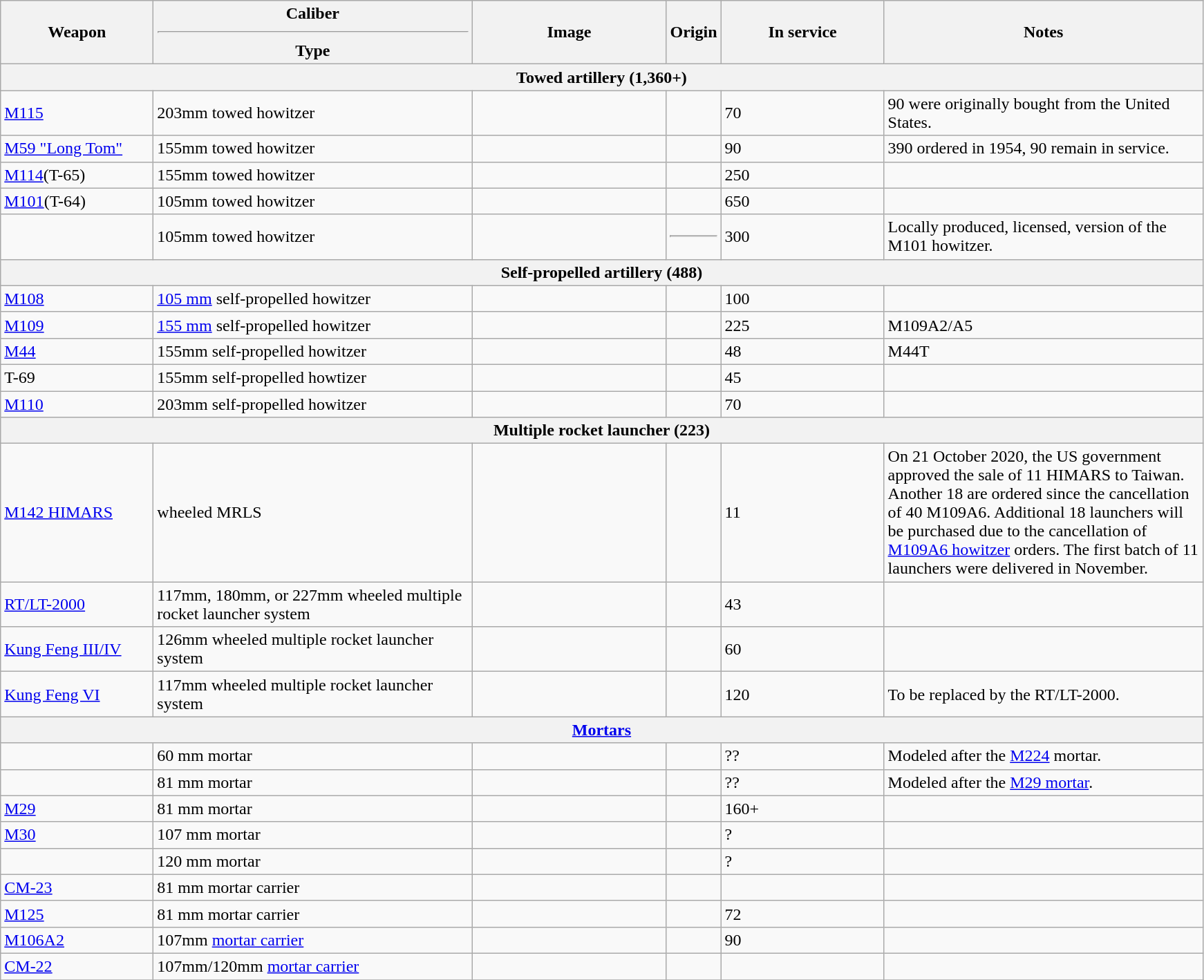<table class= "wikitable">
<tr>
<th style= "width:140px">Weapon</th>
<th style= "width: 300px">Caliber<hr>Type</th>
<th style= "width:180px">Image</th>
<th style= "width:">Origin</th>
<th style= "width: 150px">In service</th>
<th style= "width: 300px">Notes</th>
</tr>
<tr>
<th colspan="9">Towed artillery (1,360+)</th>
</tr>
<tr>
<td><a href='#'>M115</a></td>
<td>203mm towed howitzer</td>
<td></td>
<td></td>
<td>70</td>
<td>90 were originally bought from the United States.</td>
</tr>
<tr>
<td><a href='#'>M59 "Long Tom"</a></td>
<td>155mm towed howitzer</td>
<td></td>
<td></td>
<td>90</td>
<td>390 ordered in 1954, 90 remain in service.</td>
</tr>
<tr>
<td><a href='#'>M114</a>(T-65)</td>
<td>155mm towed howitzer</td>
<td></td>
<td></td>
<td>250</td>
<td></td>
</tr>
<tr>
<td><a href='#'>M101</a>(T-64)</td>
<td>105mm towed howitzer</td>
<td></td>
<td></td>
<td>650</td>
<td></td>
</tr>
<tr>
<td></td>
<td>105mm towed howitzer</td>
<td></td>
<td><hr></td>
<td>300</td>
<td>Locally produced, licensed, version of the M101 howitzer.</td>
</tr>
<tr>
<th colspan="9">Self-propelled artillery (488)</th>
</tr>
<tr>
<td><a href='#'>M108</a></td>
<td><a href='#'>105 mm</a> self-propelled howitzer</td>
<td></td>
<td></td>
<td>100</td>
<td></td>
</tr>
<tr>
<td><a href='#'>M109</a></td>
<td><a href='#'>155 mm</a> self-propelled howitzer</td>
<td></td>
<td></td>
<td>225</td>
<td>M109A2/A5</td>
</tr>
<tr>
<td><a href='#'>M44</a></td>
<td>155mm self-propelled howitzer</td>
<td></td>
<td></td>
<td>48</td>
<td>M44T</td>
</tr>
<tr>
<td>T-69</td>
<td>155mm self-propelled howtizer</td>
<td></td>
<td></td>
<td>45</td>
<td></td>
</tr>
<tr>
<td><a href='#'>M110</a></td>
<td>203mm self-propelled howitzer</td>
<td></td>
<td></td>
<td>70</td>
<td></td>
</tr>
<tr>
<th colspan="9">Multiple rocket launcher (223)</th>
</tr>
<tr>
<td><a href='#'>M142 HIMARS</a></td>
<td>wheeled MRLS</td>
<td></td>
<td></td>
<td>11</td>
<td>On 21 October 2020, the US government approved the sale of 11 HIMARS to Taiwan.  Another 18 are ordered since the cancellation of 40 M109A6. Additional 18 launchers will be purchased due to the cancellation of <a href='#'>M109A6 howitzer</a> orders.  The first batch of 11 launchers were delivered in November.</td>
</tr>
<tr>
<td><a href='#'>RT/LT-2000</a></td>
<td>117mm, 180mm, or 227mm wheeled multiple rocket launcher system</td>
<td></td>
<td></td>
<td>43</td>
<td></td>
</tr>
<tr>
<td><a href='#'>Kung Feng III/IV</a></td>
<td>126mm wheeled multiple rocket launcher system</td>
<td></td>
<td></td>
<td>60</td>
<td></td>
</tr>
<tr>
<td><a href='#'>Kung Feng VI</a></td>
<td>117mm wheeled multiple rocket launcher system</td>
<td></td>
<td></td>
<td>120</td>
<td>To be replaced by the RT/LT-2000.</td>
</tr>
<tr>
<th colspan="9"><a href='#'>Mortars</a></th>
</tr>
<tr>
<td></td>
<td>60 mm mortar</td>
<td></td>
<td></td>
<td>??</td>
<td>Modeled after the <a href='#'>M224</a> mortar.</td>
</tr>
<tr>
<td></td>
<td>81 mm mortar</td>
<td></td>
<td></td>
<td>??</td>
<td>Modeled after the <a href='#'>M29 mortar</a>.</td>
</tr>
<tr>
<td><a href='#'>M29</a></td>
<td>81 mm mortar</td>
<td></td>
<td></td>
<td>160+</td>
<td></td>
</tr>
<tr>
<td><a href='#'>M30</a></td>
<td>107 mm mortar</td>
<td></td>
<td></td>
<td>?</td>
<td></td>
</tr>
<tr>
<td></td>
<td>120 mm mortar</td>
<td></td>
<td></td>
<td>?</td>
<td></td>
</tr>
<tr>
<td><a href='#'>CM-23</a></td>
<td>81 mm mortar carrier</td>
<td></td>
<td></td>
<td></td>
<td></td>
</tr>
<tr>
<td><a href='#'>M125</a></td>
<td>81 mm mortar carrier</td>
<td></td>
<td></td>
<td>72</td>
<td></td>
</tr>
<tr>
<td><a href='#'>M106A2</a></td>
<td>107mm <a href='#'>mortar carrier</a></td>
<td></td>
<td></td>
<td>90</td>
<td></td>
</tr>
<tr>
<td><a href='#'>CM-22</a></td>
<td>107mm/120mm <a href='#'>mortar carrier</a></td>
<td></td>
<td></td>
<td></td>
<td></td>
</tr>
<tr>
</tr>
</table>
